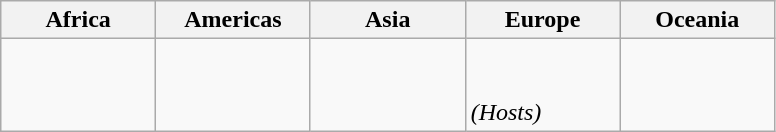<table class="wikitable">
<tr>
<th width=14%>Africa</th>
<th width=14%>Americas</th>
<th width=14%>Asia</th>
<th width=14%>Europe</th>
<th width=14%>Oceania</th>
</tr>
<tr>
<td> <br> </td>
<td> <br>  <br>  <br> </td>
<td></td>
<td><br>  <br>  <em>(Hosts)</em> <br> </td>
<td> <br> </td>
</tr>
</table>
